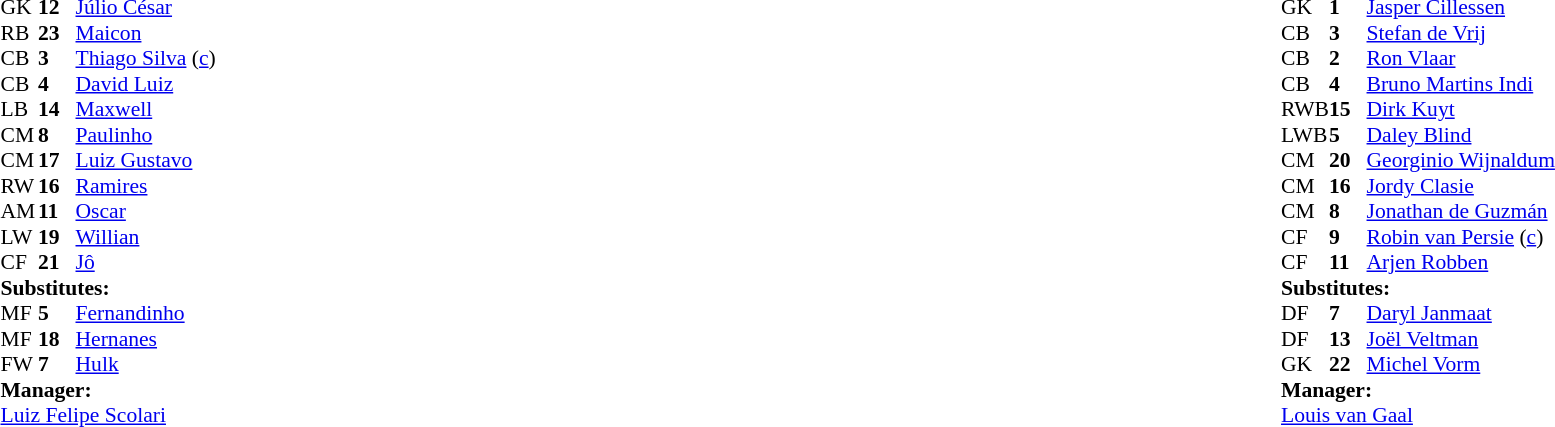<table width="100%">
<tr>
<td valign="top" width="40%"><br><table style="font-size:90%" cellspacing="0" cellpadding="0">
<tr>
<th width=25></th>
<th width=25></th>
</tr>
<tr>
<td>GK</td>
<td><strong>12</strong></td>
<td><a href='#'>Júlio César</a></td>
</tr>
<tr>
<td>RB</td>
<td><strong>23</strong></td>
<td><a href='#'>Maicon</a></td>
</tr>
<tr>
<td>CB</td>
<td><strong>3</strong></td>
<td><a href='#'>Thiago Silva</a> (<a href='#'>c</a>)</td>
<td></td>
</tr>
<tr>
<td>CB</td>
<td><strong>4</strong></td>
<td><a href='#'>David Luiz</a></td>
</tr>
<tr>
<td>LB</td>
<td><strong>14</strong></td>
<td><a href='#'>Maxwell</a></td>
</tr>
<tr>
<td>CM</td>
<td><strong>8</strong></td>
<td><a href='#'>Paulinho</a></td>
<td></td>
<td></td>
</tr>
<tr>
<td>CM</td>
<td><strong>17</strong></td>
<td><a href='#'>Luiz Gustavo</a></td>
<td></td>
<td></td>
</tr>
<tr>
<td>RW</td>
<td><strong>16</strong></td>
<td><a href='#'>Ramires</a></td>
<td></td>
<td></td>
</tr>
<tr>
<td>AM</td>
<td><strong>11</strong></td>
<td><a href='#'>Oscar</a></td>
<td></td>
</tr>
<tr>
<td>LW</td>
<td><strong>19</strong></td>
<td><a href='#'>Willian</a></td>
</tr>
<tr>
<td>CF</td>
<td><strong>21</strong></td>
<td><a href='#'>Jô</a></td>
</tr>
<tr>
<td colspan=3><strong>Substitutes:</strong></td>
</tr>
<tr>
<td>MF</td>
<td><strong>5</strong></td>
<td><a href='#'>Fernandinho</a></td>
<td></td>
<td></td>
</tr>
<tr>
<td>MF</td>
<td><strong>18</strong></td>
<td><a href='#'>Hernanes</a></td>
<td></td>
<td></td>
</tr>
<tr>
<td>FW</td>
<td><strong>7</strong></td>
<td><a href='#'>Hulk</a></td>
<td></td>
<td></td>
</tr>
<tr>
<td colspan=3><strong>Manager:</strong></td>
</tr>
<tr>
<td colspan=3><a href='#'>Luiz Felipe Scolari</a></td>
</tr>
</table>
</td>
<td valign="top"></td>
<td valign="top" width="50%"><br><table style="font-size:90%;margin:auto" cellspacing="0" cellpadding="0">
<tr>
<th width=25></th>
<th width=25></th>
</tr>
<tr>
<td>GK</td>
<td><strong>1</strong></td>
<td><a href='#'>Jasper Cillessen</a></td>
<td></td>
<td></td>
</tr>
<tr>
<td>CB</td>
<td><strong>3</strong></td>
<td><a href='#'>Stefan de Vrij</a></td>
</tr>
<tr>
<td>CB</td>
<td><strong>2</strong></td>
<td><a href='#'>Ron Vlaar</a></td>
</tr>
<tr>
<td>CB</td>
<td><strong>4</strong></td>
<td><a href='#'>Bruno Martins Indi</a></td>
</tr>
<tr>
<td>RWB</td>
<td><strong>15</strong></td>
<td><a href='#'>Dirk Kuyt</a></td>
</tr>
<tr>
<td>LWB</td>
<td><strong>5</strong></td>
<td><a href='#'>Daley Blind</a></td>
<td></td>
<td></td>
</tr>
<tr>
<td>CM</td>
<td><strong>20</strong></td>
<td><a href='#'>Georginio Wijnaldum</a></td>
</tr>
<tr>
<td>CM</td>
<td><strong>16</strong></td>
<td><a href='#'>Jordy Clasie</a></td>
<td></td>
<td></td>
</tr>
<tr>
<td>CM</td>
<td><strong>8</strong></td>
<td><a href='#'>Jonathan de Guzmán</a></td>
<td></td>
</tr>
<tr>
<td>CF</td>
<td><strong>9</strong></td>
<td><a href='#'>Robin van Persie</a> (<a href='#'>c</a>)</td>
</tr>
<tr>
<td>CF</td>
<td><strong>11</strong></td>
<td><a href='#'>Arjen Robben</a></td>
<td></td>
</tr>
<tr>
<td colspan=3><strong>Substitutes:</strong></td>
</tr>
<tr>
<td>DF</td>
<td><strong>7</strong></td>
<td><a href='#'>Daryl Janmaat</a></td>
<td></td>
<td></td>
</tr>
<tr>
<td>DF</td>
<td><strong>13</strong></td>
<td><a href='#'>Joël Veltman</a></td>
<td></td>
<td></td>
</tr>
<tr>
<td>GK</td>
<td><strong>22</strong></td>
<td><a href='#'>Michel Vorm</a></td>
<td></td>
<td></td>
</tr>
<tr>
<td colspan=3><strong>Manager:</strong></td>
</tr>
<tr>
<td colspan=3><a href='#'>Louis van Gaal</a></td>
</tr>
</table>
</td>
</tr>
</table>
